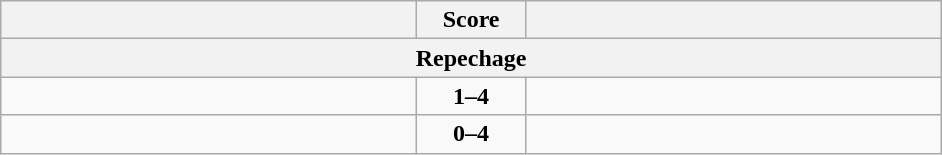<table class="wikitable" style="text-align: left;">
<tr>
<th align="right" width="270"></th>
<th width="65">Score</th>
<th align="left" width="270"></th>
</tr>
<tr>
<th colspan="3">Repechage</th>
</tr>
<tr>
<td></td>
<td align=center><strong>1–4</strong></td>
<td><strong></strong></td>
</tr>
<tr>
<td></td>
<td align=center><strong>0–4</strong></td>
<td><strong></strong></td>
</tr>
</table>
